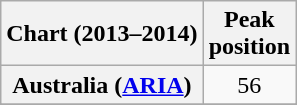<table class="wikitable sortable plainrowheaders" style="text-align:center;">
<tr>
<th scope="col">Chart (2013–2014)</th>
<th scope="col">Peak<br>position</th>
</tr>
<tr>
<th scope="row">Australia (<a href='#'>ARIA</a>)</th>
<td align="center">56</td>
</tr>
<tr>
</tr>
<tr>
</tr>
<tr>
</tr>
<tr>
</tr>
<tr>
</tr>
<tr>
</tr>
<tr>
</tr>
<tr>
</tr>
<tr>
</tr>
<tr>
</tr>
<tr>
</tr>
<tr>
</tr>
<tr>
</tr>
<tr>
</tr>
</table>
